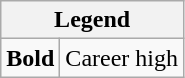<table class="wikitable mw-collapsible">
<tr>
<th colspan="2">Legend</th>
</tr>
<tr>
<td><strong>Bold</strong></td>
<td>Career high</td>
</tr>
</table>
